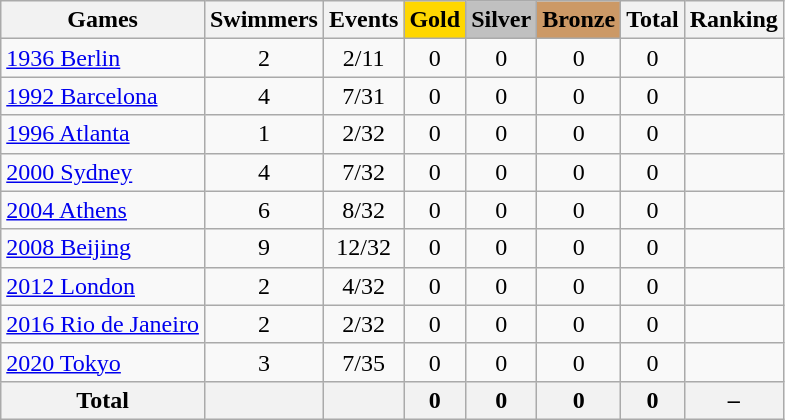<table class="wikitable sortable" style="text-align:center">
<tr>
<th>Games</th>
<th>Swimmers</th>
<th>Events</th>
<th style="background-color:gold;">Gold</th>
<th style="background-color:silver;">Silver</th>
<th style="background-color:#c96;">Bronze</th>
<th>Total</th>
<th>Ranking</th>
</tr>
<tr>
<td align=left><a href='#'>1936 Berlin</a></td>
<td>2</td>
<td>2/11</td>
<td>0</td>
<td>0</td>
<td>0</td>
<td>0</td>
<td></td>
</tr>
<tr>
<td align=left><a href='#'>1992 Barcelona</a></td>
<td>4</td>
<td>7/31</td>
<td>0</td>
<td>0</td>
<td>0</td>
<td>0</td>
<td></td>
</tr>
<tr>
<td align=left><a href='#'>1996 Atlanta</a></td>
<td>1</td>
<td>2/32</td>
<td>0</td>
<td>0</td>
<td>0</td>
<td>0</td>
<td></td>
</tr>
<tr>
<td align=left><a href='#'>2000 Sydney</a></td>
<td>4</td>
<td>7/32</td>
<td>0</td>
<td>0</td>
<td>0</td>
<td>0</td>
<td></td>
</tr>
<tr>
<td align=left><a href='#'>2004 Athens</a></td>
<td>6</td>
<td>8/32</td>
<td>0</td>
<td>0</td>
<td>0</td>
<td>0</td>
<td></td>
</tr>
<tr>
<td align=left><a href='#'>2008 Beijing</a></td>
<td>9</td>
<td>12/32</td>
<td>0</td>
<td>0</td>
<td>0</td>
<td>0</td>
<td></td>
</tr>
<tr>
<td align=left><a href='#'>2012 London</a></td>
<td>2</td>
<td>4/32</td>
<td>0</td>
<td>0</td>
<td>0</td>
<td>0</td>
<td></td>
</tr>
<tr>
<td align=left><a href='#'>2016 Rio de Janeiro</a></td>
<td>2</td>
<td>2/32</td>
<td>0</td>
<td>0</td>
<td>0</td>
<td>0</td>
<td></td>
</tr>
<tr>
<td align=left><a href='#'>2020 Tokyo</a></td>
<td>3</td>
<td>7/35</td>
<td>0</td>
<td>0</td>
<td>0</td>
<td>0</td>
<td></td>
</tr>
<tr>
<th>Total</th>
<th></th>
<th></th>
<th>0</th>
<th>0</th>
<th>0</th>
<th>0</th>
<th>–</th>
</tr>
</table>
